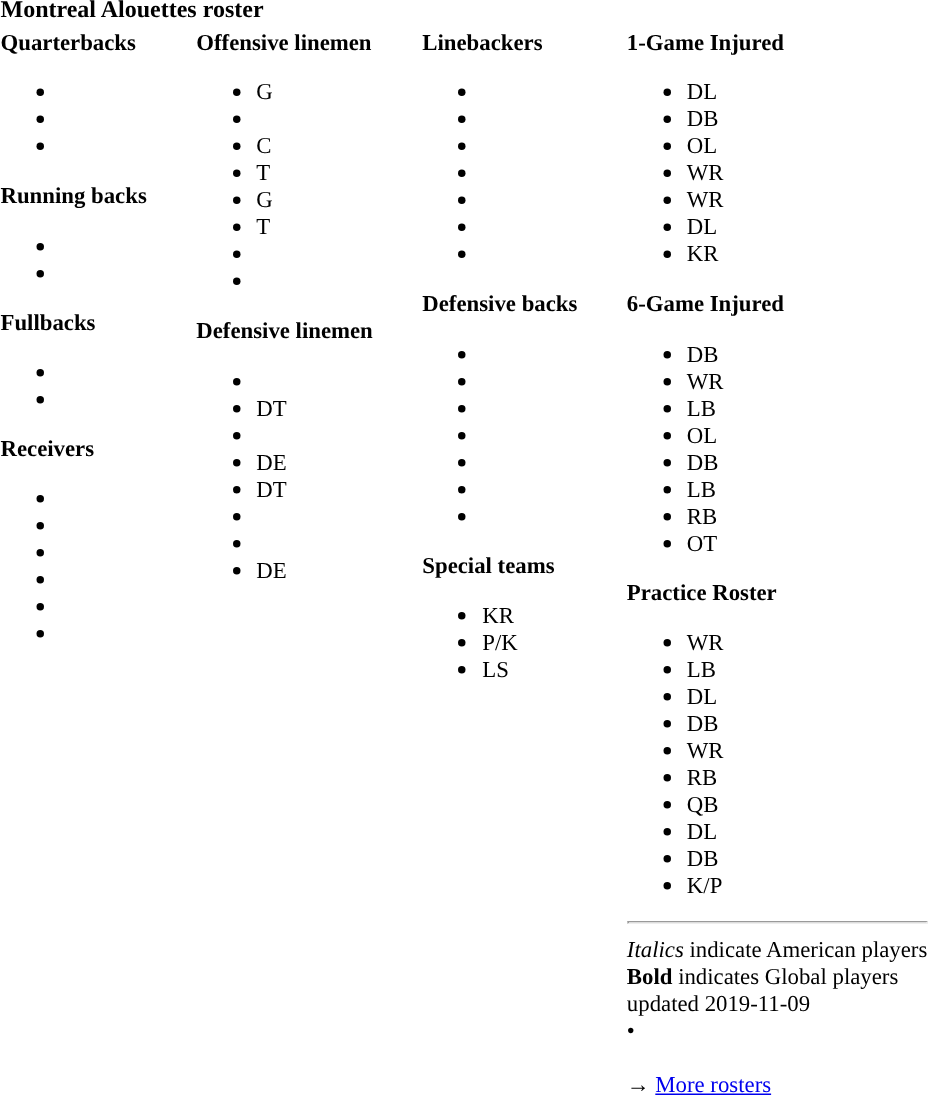<table class="toccolours" style="text-align: left;">
<tr>
<th colspan="10">Montreal Alouettes roster</th>
</tr>
<tr>
<td style="font-size: 95%;vertical-align:top;"><strong>Quarterbacks</strong><br><ul><li></li><li></li><li></li></ul><strong>Running backs</strong><ul><li></li><li></li></ul><strong>Fullbacks</strong><ul><li></li><li></li></ul><strong>Receivers</strong><ul><li></li><li></li><li></li><li></li><li></li><li></li></ul></td>
<td style="width: 25px;"></td>
<td style="font-size: 95%;vertical-align:top;"><strong>Offensive linemen</strong><br><ul><li> G</li><li></li><li> C</li><li> T</li><li> G</li><li> T</li><li></li><li></li></ul><strong>Defensive linemen</strong><ul><li></li><li> DT</li><li></li><li> DE</li><li> DT</li><li></li><li></li><li> DE</li></ul></td>
<td style="width: 25px;"></td>
<td style="font-size: 95%;vertical-align:top;"><strong>Linebackers</strong><br><ul><li></li><li></li><li></li><li></li><li></li><li></li><li></li></ul><strong>Defensive backs</strong><ul><li></li><li></li><li></li><li></li><li></li><li></li><li></li></ul><strong>Special teams</strong><ul><li> KR</li><li> P/K</li><li> LS</li></ul></td>
<td style="width: 25px;"></td>
<td style="font-size: 95%;vertical-align:top;"><strong>1-Game Injured</strong><br><ul><li> DL</li><li> DB</li><li> OL</li><li> WR</li><li> WR</li><li> DL</li><li> KR</li></ul><strong>6-Game Injured</strong><ul><li> DB</li><li> WR</li><li> LB</li><li> OL</li><li> DB</li><li> LB</li><li> RB</li><li> OT</li></ul><strong>Practice Roster</strong><ul><li> WR</li><li> LB</li><li> DL</li><li> DB</li><li> WR</li><li> RB</li><li> QB</li><li> DL</li><li> DB</li><li> K/P</li></ul><hr>
<em>Italics</em> indicate American players<br>
<strong>Bold</strong> indicates Global players<br>
<span></span> updated 2019-11-09<br>
<span></span> • <span></span><br>
<br>→ <a href='#'>More rosters</a></td>
</tr>
<tr>
</tr>
</table>
